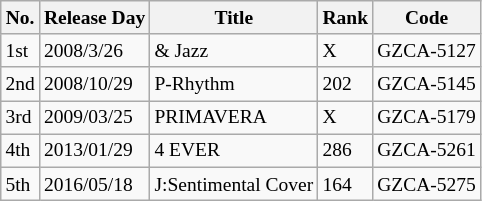<table class=wikitable style="font-size:small">
<tr>
<th>No.</th>
<th>Release Day</th>
<th>Title</th>
<th>Rank</th>
<th>Code</th>
</tr>
<tr>
<td>1st</td>
<td>2008/3/26</td>
<td>& Jazz</td>
<td>X</td>
<td>GZCA-5127</td>
</tr>
<tr>
<td>2nd</td>
<td>2008/10/29</td>
<td>P-Rhythm</td>
<td>202</td>
<td>GZCA-5145</td>
</tr>
<tr>
<td>3rd</td>
<td>2009/03/25</td>
<td>PRIMAVERA</td>
<td>X</td>
<td>GZCA-5179</td>
</tr>
<tr>
<td>4th</td>
<td>2013/01/29</td>
<td>4 EVER</td>
<td>286</td>
<td>GZCA-5261</td>
</tr>
<tr>
<td>5th</td>
<td>2016/05/18</td>
<td>J:Sentimental Cover</td>
<td>164</td>
<td>GZCA-5275</td>
</tr>
</table>
